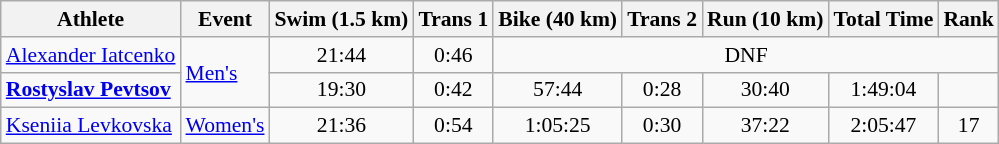<table class="wikitable" style="font-size:90%">
<tr>
<th>Athlete</th>
<th>Event</th>
<th>Swim (1.5 km)</th>
<th>Trans 1</th>
<th>Bike (40 km)</th>
<th>Trans 2</th>
<th>Run (10 km)</th>
<th>Total Time</th>
<th>Rank</th>
</tr>
<tr align=center>
<td align=left><a href='#'>Alexander Iatcenko</a></td>
<td align=left rowspan=2><a href='#'>Men's</a></td>
<td>21:44</td>
<td>0:46</td>
<td colspan=5>DNF</td>
</tr>
<tr align=center>
<td align=left><strong><a href='#'>Rostyslav Pevtsov</a></strong></td>
<td>19:30</td>
<td>0:42</td>
<td>57:44</td>
<td>0:28</td>
<td>30:40</td>
<td>1:49:04</td>
<td></td>
</tr>
<tr align=center>
<td align=left><a href='#'>Kseniia Levkovska</a></td>
<td align=left><a href='#'>Women's</a></td>
<td>21:36</td>
<td>0:54</td>
<td>1:05:25</td>
<td>0:30</td>
<td>37:22</td>
<td>2:05:47</td>
<td>17</td>
</tr>
</table>
